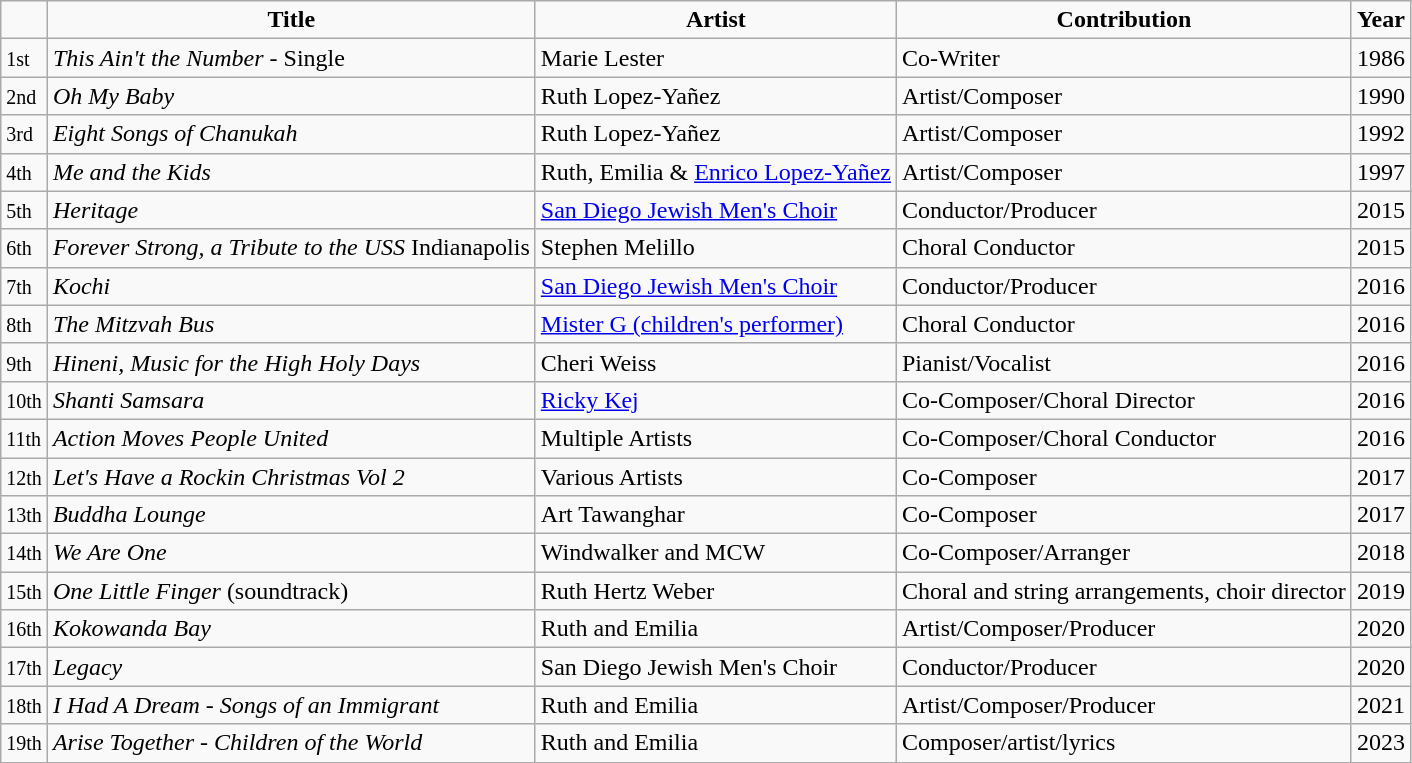<table class="wikitable">
<tr align="center">
<td></td>
<td><strong>Title</strong></td>
<td><strong>Artist</strong></td>
<td><strong>Contribution</strong></td>
<td><strong>Year</strong></td>
</tr>
<tr>
<td><small>1st</small></td>
<td><em>This Ain't the Number</em> - Single</td>
<td>Marie Lester</td>
<td>Co-Writer</td>
<td>1986</td>
</tr>
<tr>
<td><small>2nd</small></td>
<td><em>Oh My Baby</em></td>
<td>Ruth Lopez-Yañez</td>
<td>Artist/Composer</td>
<td>1990</td>
</tr>
<tr>
<td><small>3rd</small></td>
<td><em>Eight Songs of Chanukah</em></td>
<td>Ruth Lopez-Yañez</td>
<td>Artist/Composer</td>
<td>1992</td>
</tr>
<tr>
<td><small>4th</small></td>
<td><em>Me and the Kids</em></td>
<td>Ruth, Emilia & <a href='#'>Enrico Lopez-Yañez</a></td>
<td>Artist/Composer</td>
<td>1997</td>
</tr>
<tr>
<td><small>5th</small></td>
<td><em>Heritage</em></td>
<td><a href='#'>San Diego Jewish Men's Choir</a></td>
<td>Conductor/Producer</td>
<td>2015</td>
</tr>
<tr>
<td><small>6th</small></td>
<td><em>Forever Strong, a Tribute to the USS</em> Indianapolis</td>
<td>Stephen Melillo</td>
<td>Choral Conductor</td>
<td>2015</td>
</tr>
<tr>
<td><small>7th</small></td>
<td><em>Kochi</em></td>
<td><a href='#'>San Diego Jewish Men's Choir</a></td>
<td>Conductor/Producer</td>
<td>2016</td>
</tr>
<tr>
<td><small>8th</small></td>
<td><em>The Mitzvah Bus</em></td>
<td><a href='#'>Mister G (children's performer)</a></td>
<td>Choral Conductor</td>
<td>2016</td>
</tr>
<tr>
<td><small>9th</small></td>
<td><em>Hineni, Music for the High Holy Days</em></td>
<td>Cheri Weiss</td>
<td>Pianist/Vocalist</td>
<td>2016</td>
</tr>
<tr>
<td><small>10th</small></td>
<td><em>Shanti Samsara</em></td>
<td><a href='#'>Ricky Kej</a></td>
<td>Co-Composer/Choral Director</td>
<td>2016</td>
</tr>
<tr>
<td><small>11th</small></td>
<td><em>Action Moves People United</em></td>
<td>Multiple Artists</td>
<td>Co-Composer/Choral Conductor</td>
<td>2016</td>
</tr>
<tr>
<td><small>12th</small></td>
<td><em>Let's Have a Rockin Christmas Vol 2</em></td>
<td>Various Artists</td>
<td>Co-Composer</td>
<td>2017</td>
</tr>
<tr>
<td><small>13th</small></td>
<td><em>Buddha Lounge</em></td>
<td>Art Tawanghar</td>
<td>Co-Composer</td>
<td>2017</td>
</tr>
<tr>
<td><small>14th</small></td>
<td><em>We Are One</em></td>
<td>Windwalker and MCW</td>
<td>Co-Composer/Arranger</td>
<td>2018</td>
</tr>
<tr>
<td><small>15th</small></td>
<td><em>One Little Finger</em> (soundtrack)</td>
<td>Ruth Hertz Weber</td>
<td>Choral and string arrangements, choir director</td>
<td>2019</td>
</tr>
<tr>
<td><small>16th</small></td>
<td><em>Kokowanda Bay</em></td>
<td>Ruth and Emilia</td>
<td>Artist/Composer/Producer</td>
<td>2020</td>
</tr>
<tr>
<td><small>17th</small></td>
<td><em>Legacy</em></td>
<td>San Diego Jewish Men's Choir</td>
<td>Conductor/Producer</td>
<td>2020</td>
</tr>
<tr>
<td><small>18th</small></td>
<td><em>I Had A Dream - Songs of an Immigrant</em></td>
<td>Ruth and Emilia</td>
<td>Artist/Composer/Producer</td>
<td>2021</td>
</tr>
<tr>
<td><small>19th</small></td>
<td><em>Arise Together - Children of the World</em></td>
<td>Ruth and Emilia</td>
<td>Composer/artist/lyrics</td>
<td>2023</td>
</tr>
</table>
